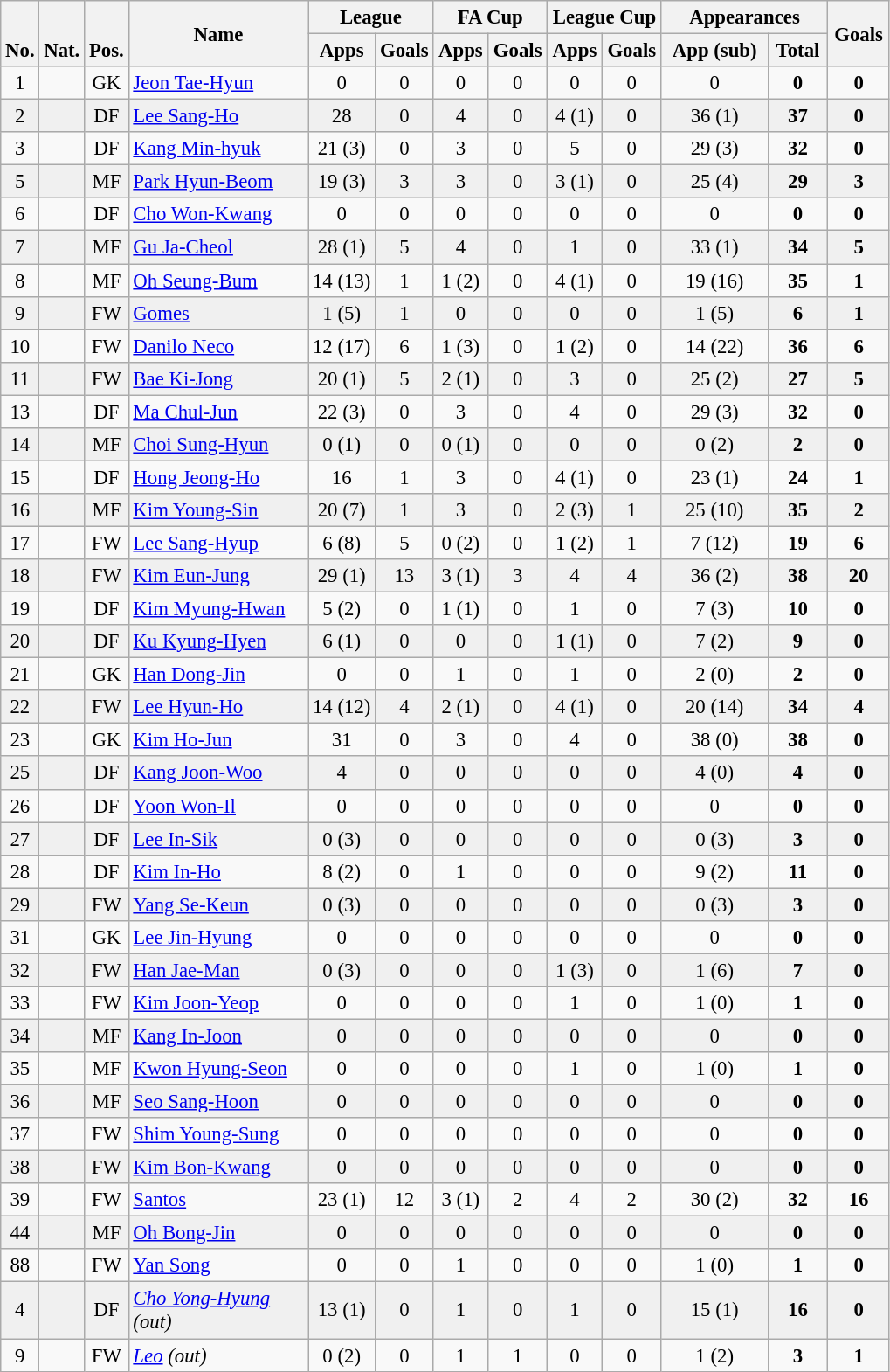<table class="wikitable" style="font-size: 95%; text-align: center;">
<tr>
<th rowspan="2" valign="bottom">No.</th>
<th rowspan="2" valign="bottom">Nat.</th>
<th rowspan="2" valign="bottom">Pos.</th>
<th rowspan="2" width="130">Name</th>
<th colspan="2" width="80">League</th>
<th colspan="2" width="80">FA Cup</th>
<th colspan="2" width="80">League Cup</th>
<th colspan="2" width="120">Appearances</th>
<th rowspan="2" width="40">Goals</th>
</tr>
<tr>
<th>Apps</th>
<th>Goals</th>
<th>Apps</th>
<th>Goals</th>
<th>Apps</th>
<th>Goals</th>
<th>App (sub)</th>
<th>Total</th>
</tr>
<tr>
<td>1</td>
<td></td>
<td>GK</td>
<td align="left"><a href='#'>Jeon Tae-Hyun</a></td>
<td>0</td>
<td>0</td>
<td>0</td>
<td>0</td>
<td>0</td>
<td>0</td>
<td>0</td>
<td><strong>0</strong></td>
<td><strong>0</strong></td>
</tr>
<tr bgcolor=#F0F0F0>
<td>2</td>
<td></td>
<td>DF</td>
<td align="left"><a href='#'>Lee Sang-Ho</a></td>
<td>28</td>
<td>0</td>
<td>4</td>
<td>0</td>
<td>4 (1)</td>
<td>0</td>
<td>36 (1)</td>
<td><strong>37</strong></td>
<td><strong>0</strong></td>
</tr>
<tr>
<td>3</td>
<td></td>
<td>DF</td>
<td align="left"><a href='#'>Kang Min-hyuk</a></td>
<td>21 (3)</td>
<td>0</td>
<td>3</td>
<td>0</td>
<td>5</td>
<td>0</td>
<td>29 (3)</td>
<td><strong>32</strong></td>
<td><strong>0</strong></td>
</tr>
<tr bgcolor=#F0F0F0>
<td>5</td>
<td></td>
<td>MF</td>
<td align="left"><a href='#'>Park Hyun-Beom</a></td>
<td>19 (3)</td>
<td>3</td>
<td>3</td>
<td>0</td>
<td>3 (1)</td>
<td>0</td>
<td>25 (4)</td>
<td><strong>29</strong></td>
<td><strong>3</strong></td>
</tr>
<tr>
<td>6</td>
<td></td>
<td>DF</td>
<td align="left"><a href='#'>Cho Won-Kwang</a></td>
<td>0</td>
<td>0</td>
<td>0</td>
<td>0</td>
<td>0</td>
<td>0</td>
<td>0</td>
<td><strong>0</strong></td>
<td><strong>0</strong></td>
</tr>
<tr bgcolor=#F0F0F0>
<td>7</td>
<td></td>
<td>MF</td>
<td align="left"><a href='#'>Gu Ja-Cheol</a></td>
<td>28 (1)</td>
<td>5</td>
<td>4</td>
<td>0</td>
<td>1</td>
<td>0</td>
<td>33 (1)</td>
<td><strong>34</strong></td>
<td><strong>5</strong></td>
</tr>
<tr>
<td>8</td>
<td></td>
<td>MF</td>
<td align="left"><a href='#'>Oh Seung-Bum</a></td>
<td>14 (13)</td>
<td>1</td>
<td>1 (2)</td>
<td>0</td>
<td>4 (1)</td>
<td>0</td>
<td>19 (16)</td>
<td><strong>35</strong></td>
<td><strong>1</strong></td>
</tr>
<tr bgcolor=#F0F0F0>
<td>9</td>
<td></td>
<td>FW</td>
<td align="left"><a href='#'>Gomes</a></td>
<td>1 (5)</td>
<td>1</td>
<td>0</td>
<td>0</td>
<td>0</td>
<td>0</td>
<td>1 (5)</td>
<td><strong>6</strong></td>
<td><strong>1</strong></td>
</tr>
<tr>
<td>10</td>
<td></td>
<td>FW</td>
<td align="left"><a href='#'>Danilo Neco</a></td>
<td>12 (17)</td>
<td>6</td>
<td>1 (3)</td>
<td>0</td>
<td>1 (2)</td>
<td>0</td>
<td>14 (22)</td>
<td><strong>36</strong></td>
<td><strong>6</strong></td>
</tr>
<tr bgcolor=#F0F0F0>
<td>11</td>
<td></td>
<td>FW</td>
<td align="left"><a href='#'>Bae Ki-Jong</a></td>
<td>20 (1)</td>
<td>5</td>
<td>2 (1)</td>
<td>0</td>
<td>3</td>
<td>0</td>
<td>25 (2)</td>
<td><strong>27</strong></td>
<td><strong>5</strong></td>
</tr>
<tr>
<td>13</td>
<td></td>
<td>DF</td>
<td align="left"><a href='#'>Ma Chul-Jun</a></td>
<td>22 (3)</td>
<td>0</td>
<td>3</td>
<td>0</td>
<td>4</td>
<td>0</td>
<td>29 (3)</td>
<td><strong>32</strong></td>
<td><strong>0</strong></td>
</tr>
<tr bgcolor=#F0F0F0>
<td>14</td>
<td></td>
<td>MF</td>
<td align="left"><a href='#'>Choi Sung-Hyun</a></td>
<td>0 (1)</td>
<td>0</td>
<td>0 (1)</td>
<td>0</td>
<td>0</td>
<td>0</td>
<td>0 (2)</td>
<td><strong>2</strong></td>
<td><strong>0</strong></td>
</tr>
<tr>
<td>15</td>
<td></td>
<td>DF</td>
<td align="left"><a href='#'>Hong Jeong-Ho</a></td>
<td>16</td>
<td>1</td>
<td>3</td>
<td>0</td>
<td>4 (1)</td>
<td>0</td>
<td>23 (1)</td>
<td><strong>24</strong></td>
<td><strong>1</strong></td>
</tr>
<tr bgcolor=#F0F0F0>
<td>16</td>
<td></td>
<td>MF</td>
<td align="left"><a href='#'>Kim Young-Sin</a></td>
<td>20 (7)</td>
<td>1</td>
<td>3</td>
<td>0</td>
<td>2 (3)</td>
<td>1</td>
<td>25 (10)</td>
<td><strong>35</strong></td>
<td><strong>2</strong></td>
</tr>
<tr>
<td>17</td>
<td></td>
<td>FW</td>
<td align="left"><a href='#'>Lee Sang-Hyup</a></td>
<td>6 (8)</td>
<td>5</td>
<td>0 (2)</td>
<td>0</td>
<td>1 (2)</td>
<td>1</td>
<td>7 (12)</td>
<td><strong>19</strong></td>
<td><strong>6</strong></td>
</tr>
<tr bgcolor=#F0F0F0>
<td>18</td>
<td></td>
<td>FW</td>
<td align="left"><a href='#'>Kim Eun-Jung</a></td>
<td>29 (1)</td>
<td>13</td>
<td>3 (1)</td>
<td>3</td>
<td>4</td>
<td>4</td>
<td>36 (2)</td>
<td><strong>38</strong></td>
<td><strong>20</strong></td>
</tr>
<tr>
<td>19</td>
<td></td>
<td>DF</td>
<td align="left"><a href='#'>Kim Myung-Hwan</a></td>
<td>5 (2)</td>
<td>0</td>
<td>1 (1)</td>
<td>0</td>
<td>1</td>
<td>0</td>
<td>7 (3)</td>
<td><strong>10</strong></td>
<td><strong>0</strong></td>
</tr>
<tr bgcolor=#F0F0F0>
<td>20</td>
<td></td>
<td>DF</td>
<td align="left"><a href='#'>Ku Kyung-Hyen</a></td>
<td>6 (1)</td>
<td>0</td>
<td>0</td>
<td>0</td>
<td>1 (1)</td>
<td>0</td>
<td>7 (2)</td>
<td><strong>9</strong></td>
<td><strong>0</strong></td>
</tr>
<tr>
<td>21</td>
<td></td>
<td>GK</td>
<td align="left"><a href='#'>Han Dong-Jin</a></td>
<td>0</td>
<td>0</td>
<td>1</td>
<td>0</td>
<td>1</td>
<td>0</td>
<td>2 (0)</td>
<td><strong>2</strong></td>
<td><strong>0</strong></td>
</tr>
<tr bgcolor=#F0F0F0>
<td>22</td>
<td></td>
<td>FW</td>
<td align="left"><a href='#'>Lee Hyun-Ho</a></td>
<td>14 (12)</td>
<td>4</td>
<td>2 (1)</td>
<td>0</td>
<td>4 (1)</td>
<td>0</td>
<td>20 (14)</td>
<td><strong>34</strong></td>
<td><strong>4</strong></td>
</tr>
<tr>
<td>23</td>
<td></td>
<td>GK</td>
<td align="left"><a href='#'>Kim Ho-Jun</a></td>
<td>31</td>
<td>0</td>
<td>3</td>
<td>0</td>
<td>4</td>
<td>0</td>
<td>38 (0)</td>
<td><strong>38</strong></td>
<td><strong>0</strong></td>
</tr>
<tr bgcolor=#F0F0F0>
<td>25</td>
<td></td>
<td>DF</td>
<td align="left"><a href='#'>Kang Joon-Woo</a></td>
<td>4</td>
<td>0</td>
<td>0</td>
<td>0</td>
<td>0</td>
<td>0</td>
<td>4 (0)</td>
<td><strong>4</strong></td>
<td><strong>0</strong></td>
</tr>
<tr>
<td>26</td>
<td></td>
<td>DF</td>
<td align="left"><a href='#'>Yoon Won-Il</a></td>
<td>0</td>
<td>0</td>
<td>0</td>
<td>0</td>
<td>0</td>
<td>0</td>
<td>0</td>
<td><strong>0</strong></td>
<td><strong>0</strong></td>
</tr>
<tr bgcolor=#F0F0F0>
<td>27</td>
<td></td>
<td>DF</td>
<td align="left"><a href='#'>Lee In-Sik</a></td>
<td>0 (3)</td>
<td>0</td>
<td>0</td>
<td>0</td>
<td>0</td>
<td>0</td>
<td>0 (3)</td>
<td><strong>3</strong></td>
<td><strong>0</strong></td>
</tr>
<tr>
<td>28</td>
<td></td>
<td>DF</td>
<td align="left"><a href='#'>Kim In-Ho</a></td>
<td>8 (2)</td>
<td>0</td>
<td>1</td>
<td>0</td>
<td>0</td>
<td>0</td>
<td>9 (2)</td>
<td><strong>11</strong></td>
<td><strong>0</strong></td>
</tr>
<tr bgcolor=#F0F0F0>
<td>29</td>
<td></td>
<td>FW</td>
<td align="left"><a href='#'>Yang Se-Keun</a></td>
<td>0 (3)</td>
<td>0</td>
<td>0</td>
<td>0</td>
<td>0</td>
<td>0</td>
<td>0 (3)</td>
<td><strong>3</strong></td>
<td><strong>0</strong></td>
</tr>
<tr>
<td>31</td>
<td></td>
<td>GK</td>
<td align="left"><a href='#'>Lee Jin-Hyung</a></td>
<td>0</td>
<td>0</td>
<td>0</td>
<td>0</td>
<td>0</td>
<td>0</td>
<td>0</td>
<td><strong>0</strong></td>
<td><strong>0</strong></td>
</tr>
<tr bgcolor=#F0F0F0>
<td>32</td>
<td></td>
<td>FW</td>
<td align="left"><a href='#'>Han Jae-Man</a></td>
<td>0 (3)</td>
<td>0</td>
<td>0</td>
<td>0</td>
<td>1 (3)</td>
<td>0</td>
<td>1 (6)</td>
<td><strong>7</strong></td>
<td><strong>0</strong></td>
</tr>
<tr>
<td>33</td>
<td></td>
<td>FW</td>
<td align="left"><a href='#'>Kim Joon-Yeop</a></td>
<td>0</td>
<td>0</td>
<td>0</td>
<td>0</td>
<td>1</td>
<td>0</td>
<td>1 (0)</td>
<td><strong>1</strong></td>
<td><strong>0</strong></td>
</tr>
<tr bgcolor=#F0F0F0>
<td>34</td>
<td></td>
<td>MF</td>
<td align="left"><a href='#'>Kang In-Joon</a></td>
<td>0</td>
<td>0</td>
<td>0</td>
<td>0</td>
<td>0</td>
<td>0</td>
<td>0</td>
<td><strong>0</strong></td>
<td><strong>0</strong></td>
</tr>
<tr>
<td>35</td>
<td></td>
<td>MF</td>
<td align="left"><a href='#'>Kwon Hyung-Seon</a></td>
<td>0</td>
<td>0</td>
<td>0</td>
<td>0</td>
<td>1</td>
<td>0</td>
<td>1 (0)</td>
<td><strong>1</strong></td>
<td><strong>0</strong></td>
</tr>
<tr bgcolor=#F0F0F0>
<td>36</td>
<td></td>
<td>MF</td>
<td align="left"><a href='#'>Seo Sang-Hoon</a></td>
<td>0</td>
<td>0</td>
<td>0</td>
<td>0</td>
<td>0</td>
<td>0</td>
<td>0</td>
<td><strong>0</strong></td>
<td><strong>0</strong></td>
</tr>
<tr>
<td>37</td>
<td></td>
<td>FW</td>
<td align="left"><a href='#'>Shim Young-Sung</a></td>
<td>0</td>
<td>0</td>
<td>0</td>
<td>0</td>
<td>0</td>
<td>0</td>
<td>0</td>
<td><strong>0</strong></td>
<td><strong>0</strong></td>
</tr>
<tr bgcolor=#F0F0F0>
<td>38</td>
<td></td>
<td>FW</td>
<td align="left"><a href='#'>Kim Bon-Kwang</a></td>
<td>0</td>
<td>0</td>
<td>0</td>
<td>0</td>
<td>0</td>
<td>0</td>
<td>0</td>
<td><strong>0</strong></td>
<td><strong>0</strong></td>
</tr>
<tr>
<td>39</td>
<td></td>
<td>FW</td>
<td align="left"><a href='#'>Santos</a></td>
<td>23 (1)</td>
<td>12</td>
<td>3 (1)</td>
<td>2</td>
<td>4</td>
<td>2</td>
<td>30 (2)</td>
<td><strong>32</strong></td>
<td><strong>16</strong></td>
</tr>
<tr bgcolor=#F0F0F0>
<td>44</td>
<td></td>
<td>MF</td>
<td align="left"><a href='#'>Oh Bong-Jin</a></td>
<td>0</td>
<td>0</td>
<td>0</td>
<td>0</td>
<td>0</td>
<td>0</td>
<td>0</td>
<td><strong>0</strong></td>
<td><strong>0</strong></td>
</tr>
<tr>
<td>88</td>
<td></td>
<td>FW</td>
<td align="left"><a href='#'>Yan Song</a></td>
<td>0</td>
<td>0</td>
<td>1</td>
<td>0</td>
<td>0</td>
<td>0</td>
<td>1 (0)</td>
<td><strong>1</strong></td>
<td><strong>0</strong></td>
</tr>
<tr bgcolor=#F0F0F0>
<td>4</td>
<td></td>
<td>DF</td>
<td align="left"><em><a href='#'>Cho Yong-Hyung</a> (out)</em></td>
<td>13 (1)</td>
<td>0</td>
<td>1</td>
<td>0</td>
<td>1</td>
<td>0</td>
<td>15 (1)</td>
<td><strong>16</strong></td>
<td><strong>0</strong></td>
</tr>
<tr>
<td>9</td>
<td></td>
<td>FW</td>
<td align="left"><em><a href='#'>Leo</a> (out)</em></td>
<td>0 (2)</td>
<td>0</td>
<td>1</td>
<td>1</td>
<td>0</td>
<td>0</td>
<td>1 (2)</td>
<td><strong>3</strong></td>
<td><strong>1</strong></td>
</tr>
</table>
